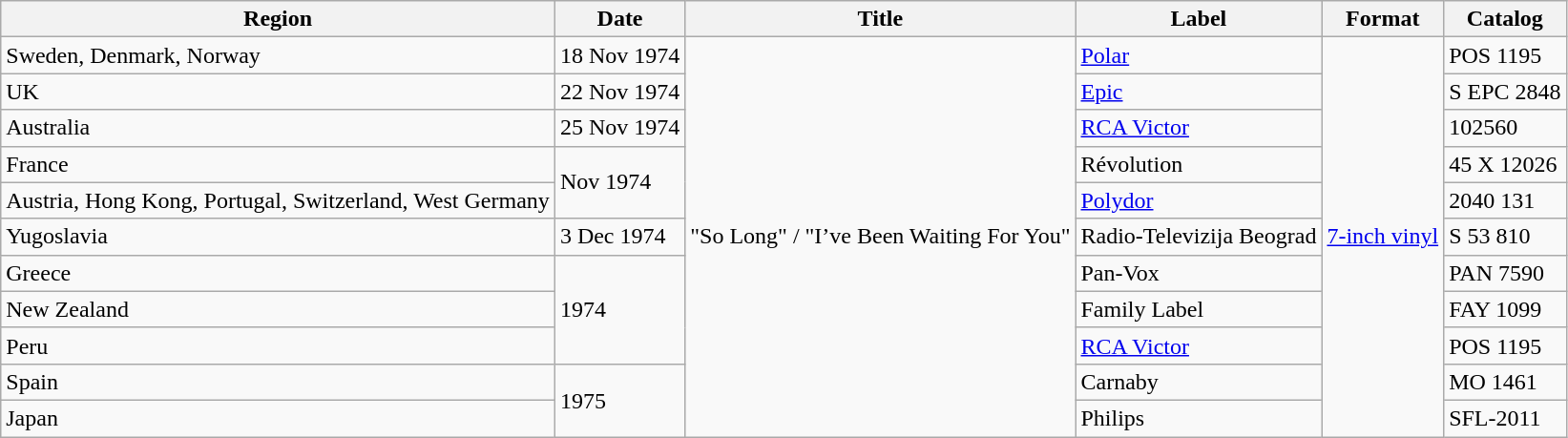<table class="wikitable">
<tr>
<th>Region</th>
<th>Date</th>
<th>Title</th>
<th>Label</th>
<th>Format</th>
<th>Catalog</th>
</tr>
<tr>
<td>Sweden, Denmark, Norway</td>
<td>18 Nov 1974</td>
<td rowspan="11">"So Long" / "I’ve Been Waiting For You"</td>
<td><a href='#'>Polar</a></td>
<td rowspan="11"><a href='#'>7-inch vinyl</a></td>
<td>POS 1195</td>
</tr>
<tr>
<td>UK</td>
<td>22 Nov 1974</td>
<td><a href='#'>Epic</a></td>
<td>S EPC 2848</td>
</tr>
<tr>
<td>Australia</td>
<td>25 Nov 1974</td>
<td><a href='#'>RCA Victor</a></td>
<td>102560</td>
</tr>
<tr>
<td>France</td>
<td rowspan="2">Nov 1974</td>
<td>Révolution</td>
<td>45 X 12026</td>
</tr>
<tr>
<td>Austria, Hong Kong, Portugal, Switzerland, West Germany</td>
<td><a href='#'>Polydor</a></td>
<td>2040 131</td>
</tr>
<tr>
<td>Yugoslavia</td>
<td>3 Dec 1974</td>
<td>Radio-Televizija Beograd</td>
<td>S 53 810</td>
</tr>
<tr>
<td>Greece</td>
<td rowspan="3">1974</td>
<td>Pan-Vox</td>
<td>PAN 7590</td>
</tr>
<tr>
<td>New Zealand</td>
<td>Family Label</td>
<td>FAY 1099</td>
</tr>
<tr>
<td>Peru</td>
<td><a href='#'>RCA Victor</a></td>
<td>POS 1195</td>
</tr>
<tr>
<td>Spain</td>
<td rowspan="2">1975</td>
<td>Carnaby</td>
<td>MO 1461</td>
</tr>
<tr>
<td>Japan</td>
<td>Philips</td>
<td>SFL-2011</td>
</tr>
</table>
